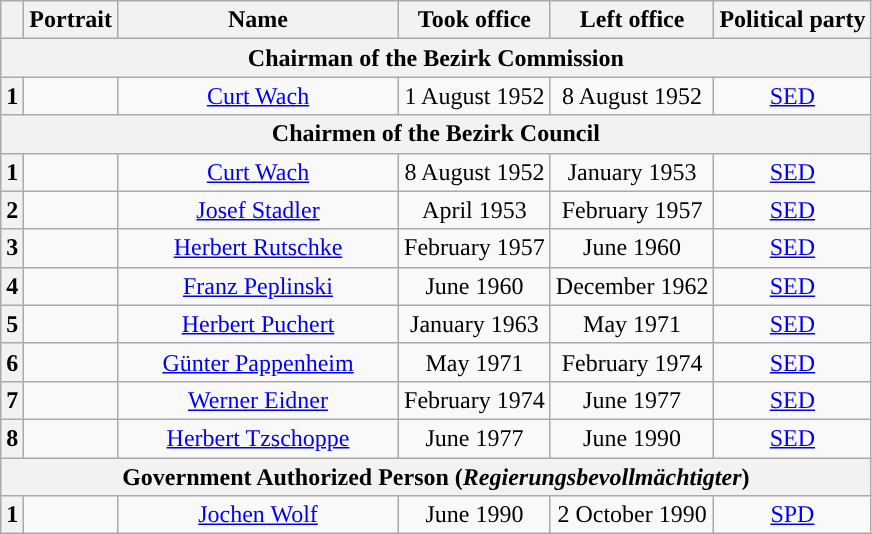<table class="wikitable" style="text-align:center">
<tr>
<th></th>
<th>Portrait</th>
<th width=180>Name<br></th>
<th>Took office</th>
<th>Left office</th>
<th>Political party</th>
</tr>
<tr>
<th colspan=6>Chairman of the Bezirk Commission</th>
</tr>
<tr>
<th style="background:">1</th>
<td></td>
<td><a href='#'>Curt Wach</a><br></td>
<td>1 August 1952</td>
<td>8 August 1952</td>
<td><a href='#'>SED</a></td>
</tr>
<tr>
<th colspan=6>Chairmen of the Bezirk Council</th>
</tr>
<tr>
<th style="background:">1</th>
<td></td>
<td><a href='#'>Curt Wach</a><br></td>
<td>8 August 1952</td>
<td>January 1953</td>
<td><a href='#'>SED</a></td>
</tr>
<tr>
<th style="background:">2</th>
<td></td>
<td><a href='#'>Josef Stadler</a><br></td>
<td>April 1953</td>
<td>February 1957</td>
<td><a href='#'>SED</a></td>
</tr>
<tr>
<th style="background:">3</th>
<td></td>
<td><a href='#'>Herbert Rutschke</a><br></td>
<td>February 1957</td>
<td>June 1960</td>
<td><a href='#'>SED</a></td>
</tr>
<tr>
<th style="background:">4</th>
<td></td>
<td><a href='#'>Franz Peplinski</a><br></td>
<td>June 1960</td>
<td>December 1962</td>
<td><a href='#'>SED</a></td>
</tr>
<tr>
<th style="background:">5</th>
<td></td>
<td><a href='#'>Herbert Puchert</a><br></td>
<td>January 1963</td>
<td>May 1971</td>
<td><a href='#'>SED</a></td>
</tr>
<tr>
<th style="background:">6</th>
<td></td>
<td><a href='#'>Günter Pappenheim</a><br></td>
<td>May 1971</td>
<td>February 1974</td>
<td><a href='#'>SED</a></td>
</tr>
<tr>
<th style="background:">7</th>
<td></td>
<td><a href='#'>Werner Eidner</a><br></td>
<td>February 1974</td>
<td>June 1977</td>
<td><a href='#'>SED</a></td>
</tr>
<tr>
<th style="background:">8</th>
<td></td>
<td><a href='#'>Herbert Tzschoppe</a><br></td>
<td>June 1977</td>
<td>June 1990</td>
<td><a href='#'>SED</a></td>
</tr>
<tr>
<th colspan=6>Government Authorized Person (<em>Regierungsbevollmächtigter</em>)</th>
</tr>
<tr>
<th style="background:">1</th>
<td></td>
<td><a href='#'>Jochen Wolf</a><br></td>
<td>June 1990</td>
<td>2 October 1990</td>
<td><a href='#'>SPD</a></td>
</tr>
</table>
